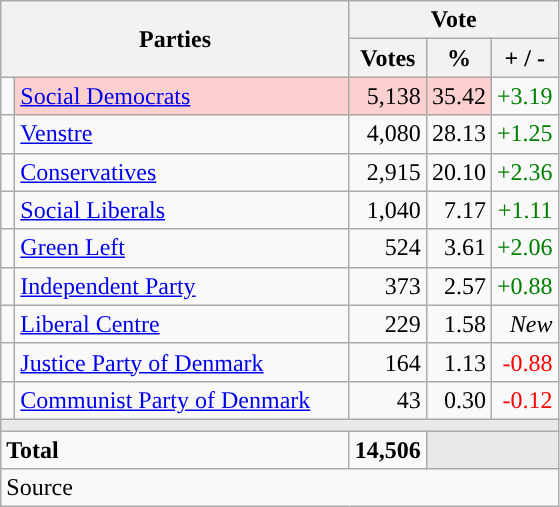<table class="wikitable" style="text-align:right;">
<tr>
<th style="text-align:centre;" rowspan="2" colspan="2" width="225">Parties</th>
<th colspan="3">Vote</th>
</tr>
<tr>
<th width="15">Votes</th>
<th width="15">%</th>
<th width="15">+ / -</th>
</tr>
<tr>
<td width="2" style="color:inherit;background:"></td>
<td bgcolor=#fbd0ce  align="left"><a href='#'>Social Democrats</a></td>
<td bgcolor=#fbd0ce>5,138</td>
<td bgcolor=#fbd0ce>35.42</td>
<td style=color:green;>+3.19</td>
</tr>
<tr>
<td width="2" style="color:inherit;background:"></td>
<td align="left"><a href='#'>Venstre</a></td>
<td>4,080</td>
<td>28.13</td>
<td style=color:green;>+1.25</td>
</tr>
<tr>
<td width="2" style="color:inherit;background:"></td>
<td align="left"><a href='#'>Conservatives</a></td>
<td>2,915</td>
<td>20.10</td>
<td style=color:green;>+2.36</td>
</tr>
<tr>
<td width="2" style="color:inherit;background:"></td>
<td align="left"><a href='#'>Social Liberals</a></td>
<td>1,040</td>
<td>7.17</td>
<td style=color:green;>+1.11</td>
</tr>
<tr>
<td width="2" style="color:inherit;background:"></td>
<td align="left"><a href='#'>Green Left</a></td>
<td>524</td>
<td>3.61</td>
<td style=color:green;>+2.06</td>
</tr>
<tr>
<td width="2" style="color:inherit;background:"></td>
<td align="left"><a href='#'>Independent Party</a></td>
<td>373</td>
<td>2.57</td>
<td style=color:green;>+0.88</td>
</tr>
<tr>
<td width="2" style="color:inherit;background:"></td>
<td align="left"><a href='#'>Liberal Centre</a></td>
<td>229</td>
<td>1.58</td>
<td><em>New</em></td>
</tr>
<tr>
<td width="2" style="color:inherit;background:"></td>
<td align="left"><a href='#'>Justice Party of Denmark</a></td>
<td>164</td>
<td>1.13</td>
<td style=color:red;>-0.88</td>
</tr>
<tr>
<td width="2" style="color:inherit;background:"></td>
<td align="left"><a href='#'>Communist Party of Denmark</a></td>
<td>43</td>
<td>0.30</td>
<td style=color:red;>-0.12</td>
</tr>
<tr>
<td colspan="7" bgcolor="#E9E9E9"></td>
</tr>
<tr>
<td align="left" colspan="2"><strong>Total</strong></td>
<td><strong>14,506</strong></td>
<td bgcolor="#E9E9E9" colspan="2"></td>
</tr>
<tr>
<td align="left" colspan="6">Source</td>
</tr>
</table>
